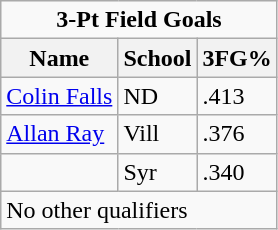<table class="wikitable">
<tr>
<td colspan=3 style="text-align:center;"><strong>3-Pt Field Goals</strong></td>
</tr>
<tr>
<th>Name</th>
<th>School</th>
<th>3FG%</th>
</tr>
<tr>
<td><a href='#'>Colin Falls</a></td>
<td>ND</td>
<td>.413</td>
</tr>
<tr>
<td><a href='#'>Allan Ray</a></td>
<td>Vill</td>
<td>.376</td>
</tr>
<tr>
<td></td>
<td>Syr</td>
<td>.340</td>
</tr>
<tr>
<td colspan="3">No other qualifiers</td>
</tr>
</table>
